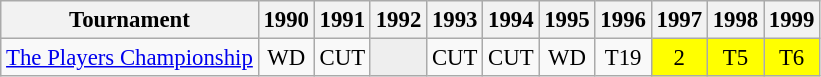<table class="wikitable" style="font-size:95%;text-align:center;">
<tr>
<th>Tournament</th>
<th>1990</th>
<th>1991</th>
<th>1992</th>
<th>1993</th>
<th>1994</th>
<th>1995</th>
<th>1996</th>
<th>1997</th>
<th>1998</th>
<th>1999</th>
</tr>
<tr>
<td align=left><a href='#'>The Players Championship</a></td>
<td>WD</td>
<td>CUT</td>
<td style="background:#eeeeee;"></td>
<td>CUT</td>
<td>CUT</td>
<td>WD</td>
<td>T19</td>
<td style="background:yellow;">2</td>
<td style="background:yellow;">T5</td>
<td style="background:yellow;">T6</td>
</tr>
</table>
